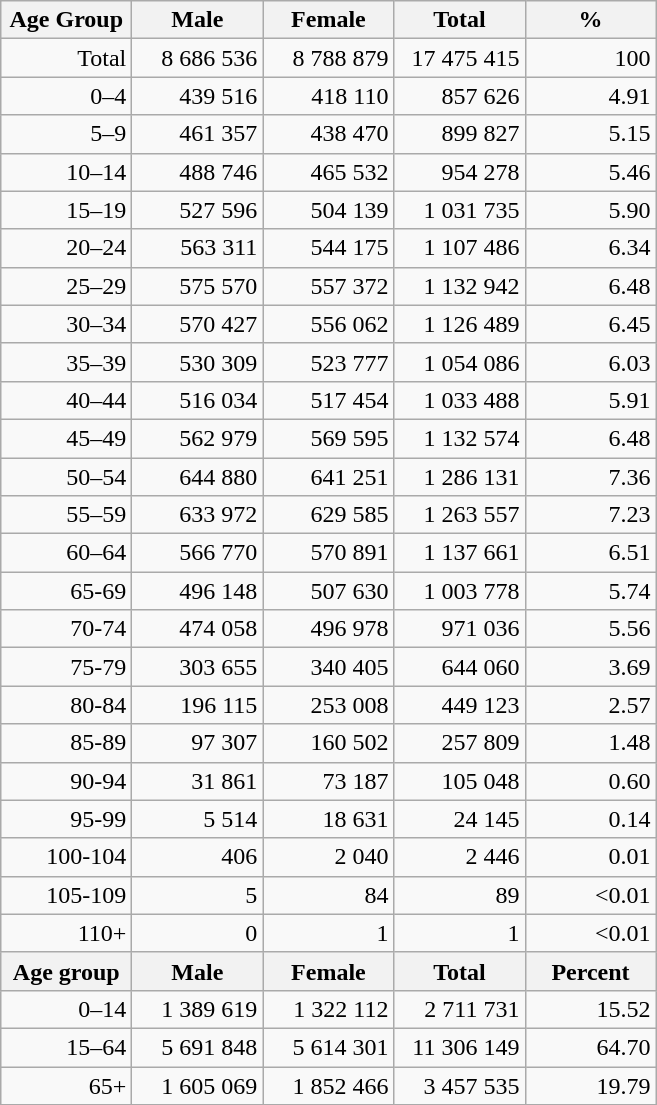<table class="wikitable">
<tr>
<th width="80pt">Age Group</th>
<th width="80pt">Male</th>
<th width="80pt">Female</th>
<th width="80pt">Total</th>
<th width="80pt">%</th>
</tr>
<tr>
<td align="right">Total</td>
<td align="right">8 686 536</td>
<td align="right">8 788 879</td>
<td align="right">17 475 415</td>
<td align="right">100</td>
</tr>
<tr>
<td align="right">0–4</td>
<td align="right">439 516</td>
<td align="right">418 110</td>
<td align="right">857 626</td>
<td align="right">4.91</td>
</tr>
<tr>
<td align="right">5–9</td>
<td align="right">461 357</td>
<td align="right">438 470</td>
<td align="right">899 827</td>
<td align="right">5.15</td>
</tr>
<tr>
<td align="right">10–14</td>
<td align="right">488 746</td>
<td align="right">465 532</td>
<td align="right">954 278</td>
<td align="right">5.46</td>
</tr>
<tr>
<td align="right">15–19</td>
<td align="right">527 596</td>
<td align="right">504 139</td>
<td align="right">1 031 735</td>
<td align="right">5.90</td>
</tr>
<tr>
<td align="right">20–24</td>
<td align="right">563 311</td>
<td align="right">544 175</td>
<td align="right">1 107 486</td>
<td align="right">6.34</td>
</tr>
<tr>
<td align="right">25–29</td>
<td align="right">575 570</td>
<td align="right">557 372</td>
<td align="right">1 132 942</td>
<td align="right">6.48</td>
</tr>
<tr>
<td align="right">30–34</td>
<td align="right">570 427</td>
<td align="right">556 062</td>
<td align="right">1 126 489</td>
<td align="right">6.45</td>
</tr>
<tr>
<td align="right">35–39</td>
<td align="right">530 309</td>
<td align="right">523 777</td>
<td align="right">1 054 086</td>
<td align="right">6.03</td>
</tr>
<tr>
<td align="right">40–44</td>
<td align="right">516 034</td>
<td align="right">517 454</td>
<td align="right">1 033 488</td>
<td align="right">5.91</td>
</tr>
<tr>
<td align="right">45–49</td>
<td align="right">562 979</td>
<td align="right">569 595</td>
<td align="right">1 132 574</td>
<td align="right">6.48</td>
</tr>
<tr>
<td align="right">50–54</td>
<td align="right">644 880</td>
<td align="right">641 251</td>
<td align="right">1 286 131</td>
<td align="right">7.36</td>
</tr>
<tr>
<td align="right">55–59</td>
<td align="right">633 972</td>
<td align="right">629 585</td>
<td align="right">1 263 557</td>
<td align="right">7.23</td>
</tr>
<tr>
<td align="right">60–64</td>
<td align="right">566 770</td>
<td align="right">570 891</td>
<td align="right">1 137 661</td>
<td align="right">6.51</td>
</tr>
<tr>
<td align="right">65-69</td>
<td align="right">496 148</td>
<td align="right">507 630</td>
<td align="right">1 003 778</td>
<td align="right">5.74</td>
</tr>
<tr>
<td align="right">70-74</td>
<td align="right">474 058</td>
<td align="right">496 978</td>
<td align="right">971 036</td>
<td align="right">5.56</td>
</tr>
<tr>
<td align="right">75-79</td>
<td align="right">303 655</td>
<td align="right">340 405</td>
<td align="right">644 060</td>
<td align="right">3.69</td>
</tr>
<tr>
<td align="right">80-84</td>
<td align="right">196 115</td>
<td align="right">253 008</td>
<td align="right">449 123</td>
<td align="right">2.57</td>
</tr>
<tr>
<td align="right">85-89</td>
<td align="right">97 307</td>
<td align="right">160 502</td>
<td align="right">257 809</td>
<td align="right">1.48</td>
</tr>
<tr>
<td align="right">90-94</td>
<td align="right">31 861</td>
<td align="right">73 187</td>
<td align="right">105 048</td>
<td align="right">0.60</td>
</tr>
<tr>
<td align="right">95-99</td>
<td align="right">5 514</td>
<td align="right">18 631</td>
<td align="right">24 145</td>
<td align="right">0.14</td>
</tr>
<tr>
<td align="right">100-104</td>
<td align="right">406</td>
<td align="right">2 040</td>
<td align="right">2 446</td>
<td align="right">0.01</td>
</tr>
<tr>
<td align="right">105-109</td>
<td align="right">5</td>
<td align="right">84</td>
<td align="right">89</td>
<td align="right"><0.01</td>
</tr>
<tr>
<td align="right">110+</td>
<td align="right">0</td>
<td align="right">1</td>
<td align="right">1</td>
<td align="right"><0.01</td>
</tr>
<tr>
<th width="50">Age group</th>
<th width="80pt">Male</th>
<th width="80">Female</th>
<th width="80">Total</th>
<th width="50">Percent</th>
</tr>
<tr>
<td align="right">0–14</td>
<td align="right">1 389 619</td>
<td align="right">1 322 112</td>
<td align="right">2 711 731</td>
<td align="right">15.52</td>
</tr>
<tr>
<td align="right">15–64</td>
<td align="right">5 691 848</td>
<td align="right">5 614 301</td>
<td align="right">11 306 149</td>
<td align="right">64.70</td>
</tr>
<tr>
<td align="right">65+</td>
<td align="right">1 605 069</td>
<td align="right">1 852 466</td>
<td align="right">3 457 535</td>
<td align="right">19.79</td>
</tr>
<tr>
</tr>
</table>
